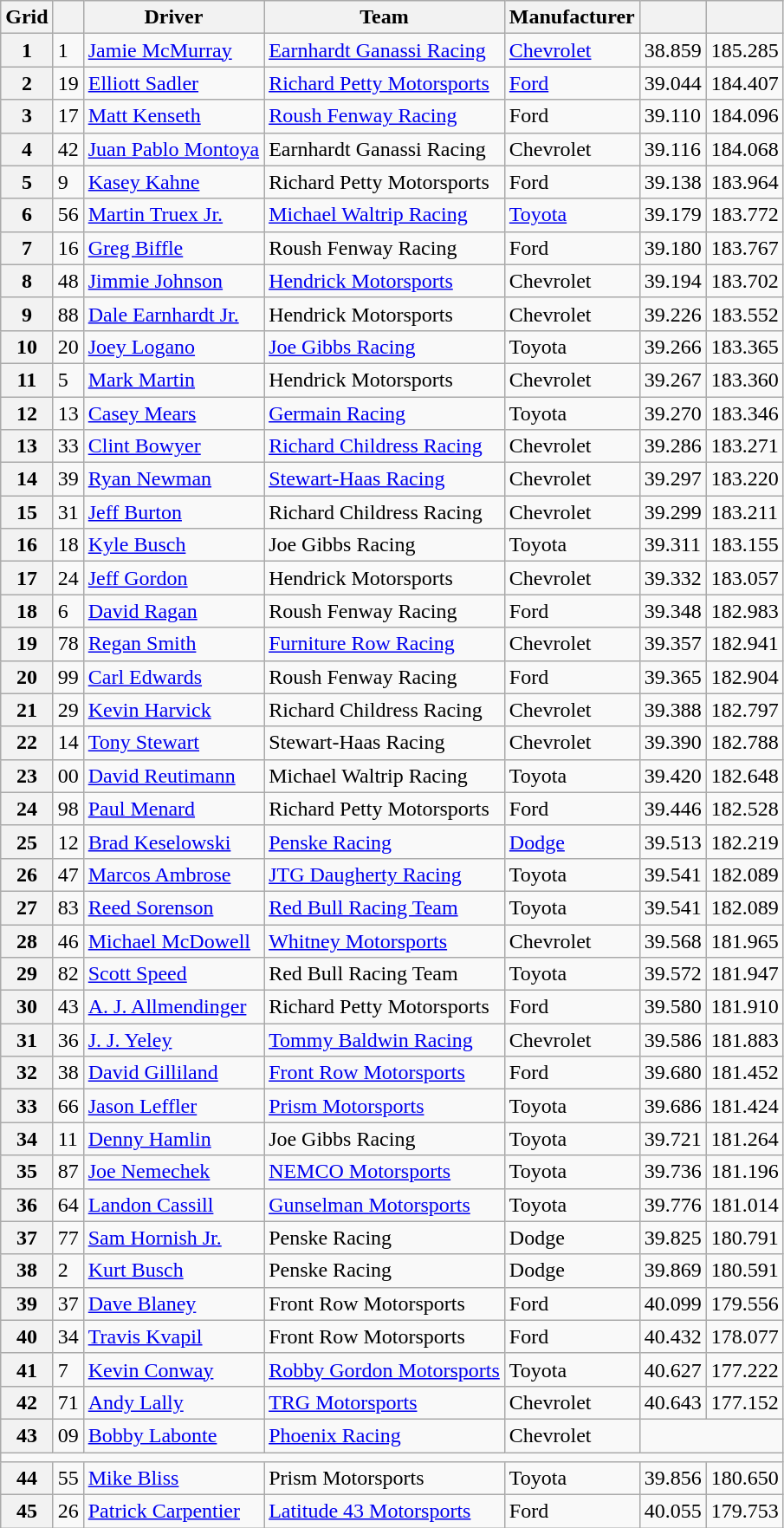<table class="wikitable">
<tr>
<th scope="col">Grid</th>
<th scope="col"></th>
<th scope="col">Driver</th>
<th scope="col">Team</th>
<th scope="col">Manufacturer</th>
<th scope="col"></th>
<th scope="col"></th>
</tr>
<tr>
<th scope="row">1</th>
<td>1</td>
<td><a href='#'>Jamie McMurray</a></td>
<td><a href='#'>Earnhardt Ganassi Racing</a></td>
<td><a href='#'>Chevrolet</a></td>
<td>38.859</td>
<td>185.285</td>
</tr>
<tr>
<th scope="row">2</th>
<td>19</td>
<td><a href='#'>Elliott Sadler</a></td>
<td><a href='#'>Richard Petty Motorsports</a></td>
<td><a href='#'>Ford</a></td>
<td>39.044</td>
<td>184.407</td>
</tr>
<tr>
<th scope="row">3</th>
<td>17</td>
<td><a href='#'>Matt Kenseth</a></td>
<td><a href='#'>Roush Fenway Racing</a></td>
<td>Ford</td>
<td>39.110</td>
<td>184.096</td>
</tr>
<tr>
<th scope="row">4</th>
<td>42</td>
<td><a href='#'>Juan Pablo Montoya</a></td>
<td>Earnhardt Ganassi Racing</td>
<td>Chevrolet</td>
<td>39.116</td>
<td>184.068</td>
</tr>
<tr>
<th scope="row">5</th>
<td>9</td>
<td><a href='#'>Kasey Kahne</a></td>
<td>Richard Petty Motorsports</td>
<td>Ford</td>
<td>39.138</td>
<td>183.964</td>
</tr>
<tr>
<th scope="row">6</th>
<td>56</td>
<td><a href='#'>Martin Truex Jr.</a></td>
<td><a href='#'>Michael Waltrip Racing</a></td>
<td><a href='#'>Toyota</a></td>
<td>39.179</td>
<td>183.772</td>
</tr>
<tr>
<th scope="row">7</th>
<td>16</td>
<td><a href='#'>Greg Biffle</a></td>
<td>Roush Fenway Racing</td>
<td>Ford</td>
<td>39.180</td>
<td>183.767</td>
</tr>
<tr>
<th scope="row">8</th>
<td>48</td>
<td><a href='#'>Jimmie Johnson</a></td>
<td><a href='#'>Hendrick Motorsports</a></td>
<td>Chevrolet</td>
<td>39.194</td>
<td>183.702</td>
</tr>
<tr>
<th scope="row">9</th>
<td>88</td>
<td><a href='#'>Dale Earnhardt Jr.</a></td>
<td>Hendrick Motorsports</td>
<td>Chevrolet</td>
<td>39.226</td>
<td>183.552</td>
</tr>
<tr>
<th scope="row">10</th>
<td>20</td>
<td><a href='#'>Joey Logano</a></td>
<td><a href='#'>Joe Gibbs Racing</a></td>
<td>Toyota</td>
<td>39.266</td>
<td>183.365</td>
</tr>
<tr>
<th scope="row">11</th>
<td>5</td>
<td><a href='#'>Mark Martin</a></td>
<td>Hendrick Motorsports</td>
<td>Chevrolet</td>
<td>39.267</td>
<td>183.360</td>
</tr>
<tr>
<th scope="row">12</th>
<td>13</td>
<td><a href='#'>Casey Mears</a></td>
<td><a href='#'>Germain Racing</a></td>
<td>Toyota</td>
<td>39.270</td>
<td>183.346</td>
</tr>
<tr>
<th scope="row">13</th>
<td>33</td>
<td><a href='#'>Clint Bowyer</a></td>
<td><a href='#'>Richard Childress Racing</a></td>
<td>Chevrolet</td>
<td>39.286</td>
<td>183.271</td>
</tr>
<tr>
<th scope="row">14</th>
<td>39</td>
<td><a href='#'>Ryan Newman</a></td>
<td><a href='#'>Stewart-Haas Racing</a></td>
<td>Chevrolet</td>
<td>39.297</td>
<td>183.220</td>
</tr>
<tr>
<th scope="row">15</th>
<td>31</td>
<td><a href='#'>Jeff Burton</a></td>
<td>Richard Childress Racing</td>
<td>Chevrolet</td>
<td>39.299</td>
<td>183.211</td>
</tr>
<tr>
<th scope="row">16</th>
<td>18</td>
<td><a href='#'>Kyle Busch</a></td>
<td>Joe Gibbs Racing</td>
<td>Toyota</td>
<td>39.311</td>
<td>183.155</td>
</tr>
<tr>
<th scope="row">17</th>
<td>24</td>
<td><a href='#'>Jeff Gordon</a></td>
<td>Hendrick Motorsports</td>
<td>Chevrolet</td>
<td>39.332</td>
<td>183.057</td>
</tr>
<tr>
<th scope="row">18</th>
<td>6</td>
<td><a href='#'>David Ragan</a></td>
<td>Roush Fenway Racing</td>
<td>Ford</td>
<td>39.348</td>
<td>182.983</td>
</tr>
<tr>
<th scope="row">19</th>
<td>78</td>
<td><a href='#'>Regan Smith</a></td>
<td><a href='#'>Furniture Row Racing</a></td>
<td>Chevrolet</td>
<td>39.357</td>
<td>182.941</td>
</tr>
<tr>
<th scope="row">20</th>
<td>99</td>
<td><a href='#'>Carl Edwards</a></td>
<td>Roush Fenway Racing</td>
<td>Ford</td>
<td>39.365</td>
<td>182.904</td>
</tr>
<tr>
<th scope="row">21</th>
<td>29</td>
<td><a href='#'>Kevin Harvick</a></td>
<td>Richard Childress Racing</td>
<td>Chevrolet</td>
<td>39.388</td>
<td>182.797</td>
</tr>
<tr>
<th scope="row">22</th>
<td>14</td>
<td><a href='#'>Tony Stewart</a></td>
<td>Stewart-Haas Racing</td>
<td>Chevrolet</td>
<td>39.390</td>
<td>182.788</td>
</tr>
<tr>
<th scope="row">23</th>
<td>00</td>
<td><a href='#'>David Reutimann</a></td>
<td>Michael Waltrip Racing</td>
<td>Toyota</td>
<td>39.420</td>
<td>182.648</td>
</tr>
<tr>
<th scope="row">24</th>
<td>98</td>
<td><a href='#'>Paul Menard</a></td>
<td>Richard Petty Motorsports</td>
<td>Ford</td>
<td>39.446</td>
<td>182.528</td>
</tr>
<tr>
<th scope="row">25</th>
<td>12</td>
<td><a href='#'>Brad Keselowski</a></td>
<td><a href='#'>Penske Racing</a></td>
<td><a href='#'>Dodge</a></td>
<td>39.513</td>
<td>182.219</td>
</tr>
<tr>
<th scope="row">26</th>
<td>47</td>
<td><a href='#'>Marcos Ambrose</a></td>
<td><a href='#'>JTG Daugherty Racing</a></td>
<td>Toyota</td>
<td>39.541</td>
<td>182.089</td>
</tr>
<tr>
<th scope="row">27</th>
<td>83</td>
<td><a href='#'>Reed Sorenson</a></td>
<td><a href='#'>Red Bull Racing Team</a></td>
<td>Toyota</td>
<td>39.541</td>
<td>182.089</td>
</tr>
<tr>
<th scope="row">28</th>
<td>46</td>
<td><a href='#'>Michael McDowell</a></td>
<td><a href='#'>Whitney Motorsports</a></td>
<td>Chevrolet</td>
<td>39.568</td>
<td>181.965</td>
</tr>
<tr>
<th scope="row">29</th>
<td>82</td>
<td><a href='#'>Scott Speed</a></td>
<td>Red Bull Racing Team</td>
<td>Toyota</td>
<td>39.572</td>
<td>181.947</td>
</tr>
<tr>
<th scope="row">30</th>
<td>43</td>
<td><a href='#'>A. J. Allmendinger</a></td>
<td>Richard Petty Motorsports</td>
<td>Ford</td>
<td>39.580</td>
<td>181.910</td>
</tr>
<tr>
<th scope="row">31</th>
<td>36</td>
<td><a href='#'>J. J. Yeley</a></td>
<td><a href='#'>Tommy Baldwin Racing</a></td>
<td>Chevrolet</td>
<td>39.586</td>
<td>181.883</td>
</tr>
<tr>
<th scope="row">32</th>
<td>38</td>
<td><a href='#'>David Gilliland</a></td>
<td><a href='#'>Front Row Motorsports</a></td>
<td>Ford</td>
<td>39.680</td>
<td>181.452</td>
</tr>
<tr>
<th scope="row">33</th>
<td>66</td>
<td><a href='#'>Jason Leffler</a></td>
<td><a href='#'>Prism Motorsports</a></td>
<td>Toyota</td>
<td>39.686</td>
<td>181.424</td>
</tr>
<tr>
<th scope="row">34</th>
<td>11</td>
<td><a href='#'>Denny Hamlin</a></td>
<td>Joe Gibbs Racing</td>
<td>Toyota</td>
<td>39.721</td>
<td>181.264</td>
</tr>
<tr>
<th scope="row">35</th>
<td>87</td>
<td><a href='#'>Joe Nemechek</a></td>
<td><a href='#'>NEMCO Motorsports</a></td>
<td>Toyota</td>
<td>39.736</td>
<td>181.196</td>
</tr>
<tr>
<th scope="row">36</th>
<td>64</td>
<td><a href='#'>Landon Cassill</a></td>
<td><a href='#'>Gunselman Motorsports</a></td>
<td>Toyota</td>
<td>39.776</td>
<td>181.014</td>
</tr>
<tr>
<th scope="row">37</th>
<td>77</td>
<td><a href='#'>Sam Hornish Jr.</a></td>
<td>Penske Racing</td>
<td>Dodge</td>
<td>39.825</td>
<td>180.791</td>
</tr>
<tr>
<th scope="row">38</th>
<td>2</td>
<td><a href='#'>Kurt Busch</a></td>
<td>Penske Racing</td>
<td>Dodge</td>
<td>39.869</td>
<td>180.591</td>
</tr>
<tr>
<th scope="row">39</th>
<td>37</td>
<td><a href='#'>Dave Blaney</a></td>
<td>Front Row Motorsports</td>
<td>Ford</td>
<td>40.099</td>
<td>179.556</td>
</tr>
<tr>
<th scope="row">40</th>
<td>34</td>
<td><a href='#'>Travis Kvapil</a></td>
<td>Front Row Motorsports</td>
<td>Ford</td>
<td>40.432</td>
<td>178.077</td>
</tr>
<tr>
<th scope="row">41</th>
<td>7</td>
<td><a href='#'>Kevin Conway</a></td>
<td><a href='#'>Robby Gordon Motorsports</a></td>
<td>Toyota</td>
<td>40.627</td>
<td>177.222</td>
</tr>
<tr>
<th scope="row">42</th>
<td>71</td>
<td><a href='#'>Andy Lally</a></td>
<td><a href='#'>TRG Motorsports</a></td>
<td>Chevrolet</td>
<td>40.643</td>
<td>177.152</td>
</tr>
<tr>
<th scope="row">43</th>
<td>09</td>
<td><a href='#'>Bobby Labonte</a></td>
<td><a href='#'>Phoenix Racing</a></td>
<td>Chevrolet</td>
<td colspan="2"></td>
</tr>
<tr>
<td colspan="7"></td>
</tr>
<tr>
<th scope="row">44</th>
<td>55</td>
<td><a href='#'>Mike Bliss</a></td>
<td>Prism Motorsports</td>
<td>Toyota</td>
<td>39.856</td>
<td>180.650</td>
</tr>
<tr>
<th scope="row">45</th>
<td>26</td>
<td><a href='#'>Patrick Carpentier</a></td>
<td><a href='#'>Latitude 43 Motorsports</a></td>
<td>Ford</td>
<td>40.055</td>
<td>179.753</td>
</tr>
</table>
